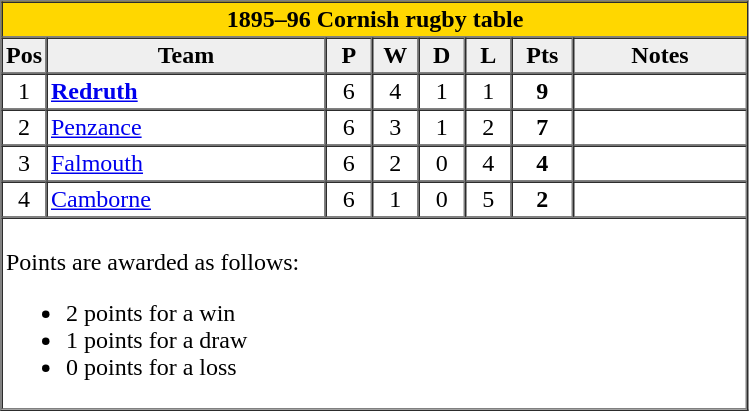<table border="1" cellpadding="2" cellspacing="0">
<tr bgcolor="gold">
<th colspan=13 style="border-right:0px;";>1895–96 Cornish rugby table</th>
</tr>
<tr bgcolor="#efefef">
<th width="20">Pos</th>
<th width="180">Team</th>
<th width="25">P</th>
<th width="25">W</th>
<th width="25">D</th>
<th width="25">L</th>
<th width="35">Pts</th>
<th width="110">Notes</th>
</tr>
<tr align=center>
<td>1</td>
<td align=left><a href='#'><strong>Redruth</strong></a></td>
<td>6</td>
<td>4</td>
<td>1</td>
<td>1</td>
<td><strong>9</strong></td>
<td></td>
</tr>
<tr align=center>
<td>2</td>
<td align=left><a href='#'>Penzance</a></td>
<td>6</td>
<td>3</td>
<td>1</td>
<td>2</td>
<td><strong>7</strong></td>
<td></td>
</tr>
<tr align=center>
<td>3</td>
<td align=left><a href='#'>Falmouth</a></td>
<td>6</td>
<td>2</td>
<td>0</td>
<td>4</td>
<td><strong>4</strong></td>
<td></td>
</tr>
<tr align=center>
<td>4</td>
<td align=left><a href='#'>Camborne</a></td>
<td>6</td>
<td>1</td>
<td>0</td>
<td>5</td>
<td><strong>2</strong></td>
<td></td>
</tr>
<tr>
</tr>
<tr bgcolor=#ffffff>
<td colspan="13"><br>Points are awarded as follows:<ul><li>2 points for a win</li><li>1 points for a draw</li><li>0 points for a loss</li></ul></td>
</tr>
</table>
